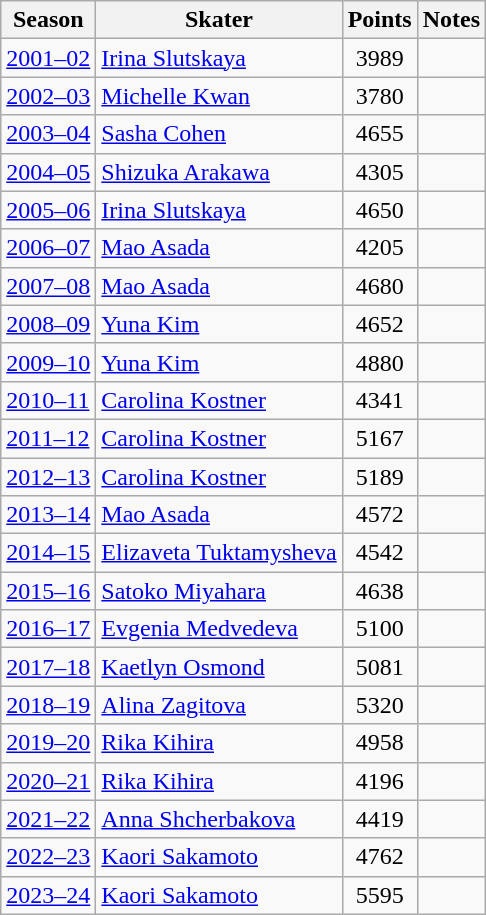<table class="wikitable sortable">
<tr>
<th>Season</th>
<th>Skater</th>
<th>Points</th>
<th>Notes</th>
</tr>
<tr>
<td><a href='#'>2001–02</a></td>
<td> <a href='#'>Irina Slutskaya</a></td>
<td style="text-align: center;">3989</td>
<td></td>
</tr>
<tr>
<td><a href='#'>2002–03</a></td>
<td> <a href='#'>Michelle Kwan</a></td>
<td style="text-align: center;">3780</td>
<td></td>
</tr>
<tr>
<td><a href='#'>2003–04</a></td>
<td> <a href='#'>Sasha Cohen</a></td>
<td style="text-align: center;">4655</td>
<td></td>
</tr>
<tr>
<td><a href='#'>2004–05</a></td>
<td> <a href='#'>Shizuka Arakawa</a></td>
<td style="text-align: center;">4305</td>
<td></td>
</tr>
<tr>
<td><a href='#'>2005–06</a></td>
<td> <a href='#'>Irina Slutskaya</a></td>
<td style="text-align: center;">4650</td>
<td></td>
</tr>
<tr>
<td><a href='#'>2006–07</a></td>
<td> <a href='#'>Mao Asada</a></td>
<td style="text-align: center;">4205</td>
<td></td>
</tr>
<tr>
<td><a href='#'>2007–08</a></td>
<td> <a href='#'>Mao Asada</a></td>
<td style="text-align: center;">4680</td>
<td></td>
</tr>
<tr>
<td><a href='#'>2008–09</a></td>
<td> <a href='#'>Yuna Kim</a></td>
<td style="text-align: center;">4652</td>
<td></td>
</tr>
<tr>
<td><a href='#'>2009–10</a></td>
<td> <a href='#'>Yuna Kim</a></td>
<td style="text-align: center;">4880</td>
<td></td>
</tr>
<tr>
<td><a href='#'>2010–11</a></td>
<td> <a href='#'>Carolina Kostner</a></td>
<td style="text-align: center;">4341</td>
<td></td>
</tr>
<tr>
<td><a href='#'>2011–12</a></td>
<td> <a href='#'>Carolina Kostner</a></td>
<td style="text-align: center;">5167</td>
<td></td>
</tr>
<tr>
<td><a href='#'>2012–13</a></td>
<td> <a href='#'>Carolina Kostner</a></td>
<td style="text-align: center;">5189</td>
<td></td>
</tr>
<tr>
<td><a href='#'>2013–14</a></td>
<td> <a href='#'>Mao Asada</a></td>
<td style="text-align: center;">4572</td>
<td></td>
</tr>
<tr>
<td><a href='#'>2014–15</a></td>
<td> <a href='#'>Elizaveta Tuktamysheva</a></td>
<td style="text-align: center;">4542</td>
<td></td>
</tr>
<tr>
<td><a href='#'>2015–16</a></td>
<td> <a href='#'>Satoko Miyahara</a></td>
<td style="text-align: center;">4638</td>
<td></td>
</tr>
<tr>
<td><a href='#'>2016–17</a></td>
<td> <a href='#'>Evgenia Medvedeva</a></td>
<td style="text-align: center;">5100</td>
<td></td>
</tr>
<tr>
<td><a href='#'>2017–18</a></td>
<td> <a href='#'>Kaetlyn Osmond</a></td>
<td style="text-align: center;">5081</td>
<td></td>
</tr>
<tr>
<td><a href='#'>2018–19</a></td>
<td> <a href='#'>Alina Zagitova</a></td>
<td style="text-align: center;">5320</td>
<td></td>
</tr>
<tr>
<td><a href='#'>2019–20</a></td>
<td> <a href='#'>Rika Kihira</a></td>
<td style="text-align: center;">4958</td>
<td></td>
</tr>
<tr>
<td><a href='#'>2020–21</a></td>
<td> <a href='#'>Rika Kihira</a></td>
<td style="text-align: center;">4196</td>
<td></td>
</tr>
<tr>
<td><a href='#'>2021–22</a></td>
<td> <a href='#'>Anna Shcherbakova</a></td>
<td style="text-align: center;">4419</td>
<td></td>
</tr>
<tr>
<td><a href='#'>2022–23</a></td>
<td> <a href='#'>Kaori Sakamoto</a></td>
<td style="text-align: center;">4762</td>
<td></td>
</tr>
<tr>
<td><a href='#'>2023–24</a></td>
<td> <a href='#'>Kaori Sakamoto</a></td>
<td style="text-align: center;">5595</td>
<td></td>
</tr>
</table>
